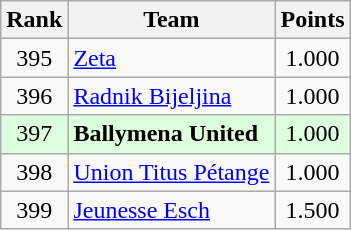<table class="wikitable" style="text-align: center;">
<tr>
<th>Rank</th>
<th>Team</th>
<th>Points</th>
</tr>
<tr>
<td>395</td>
<td align="left"> <a href='#'>Zeta</a></td>
<td>1.000</td>
</tr>
<tr>
<td>396</td>
<td align="left"> <a href='#'>Radnik Bijeljina</a></td>
<td>1.000</td>
</tr>
<tr bgcolor="#ddffdd">
<td>397</td>
<td align="left"> <strong>Ballymena United</strong></td>
<td>1.000</td>
</tr>
<tr>
<td>398</td>
<td align="left"> <a href='#'>Union Titus Pétange</a></td>
<td>1.000</td>
</tr>
<tr>
<td>399</td>
<td align="left"> <a href='#'>Jeunesse Esch</a></td>
<td>1.500</td>
</tr>
</table>
